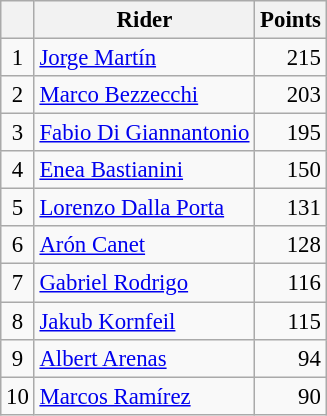<table class="wikitable" style="font-size: 95%;">
<tr>
<th></th>
<th>Rider</th>
<th>Points</th>
</tr>
<tr>
<td align=center>1</td>
<td> <a href='#'>Jorge Martín</a></td>
<td align=right>215</td>
</tr>
<tr>
<td align=center>2</td>
<td> <a href='#'>Marco Bezzecchi</a></td>
<td align=right>203</td>
</tr>
<tr>
<td align=center>3</td>
<td> <a href='#'>Fabio Di Giannantonio</a></td>
<td align=right>195</td>
</tr>
<tr>
<td align=center>4</td>
<td> <a href='#'>Enea Bastianini</a></td>
<td align=right>150</td>
</tr>
<tr>
<td align=center>5</td>
<td> <a href='#'>Lorenzo Dalla Porta</a></td>
<td align=right>131</td>
</tr>
<tr>
<td align=center>6</td>
<td> <a href='#'>Arón Canet</a></td>
<td align=right>128</td>
</tr>
<tr>
<td align=center>7</td>
<td> <a href='#'>Gabriel Rodrigo</a></td>
<td align=right>116</td>
</tr>
<tr>
<td align=center>8</td>
<td> <a href='#'>Jakub Kornfeil</a></td>
<td align=right>115</td>
</tr>
<tr>
<td align=center>9</td>
<td> <a href='#'>Albert Arenas</a></td>
<td align=right>94</td>
</tr>
<tr>
<td align=center>10</td>
<td> <a href='#'>Marcos Ramírez</a></td>
<td align=right>90</td>
</tr>
</table>
